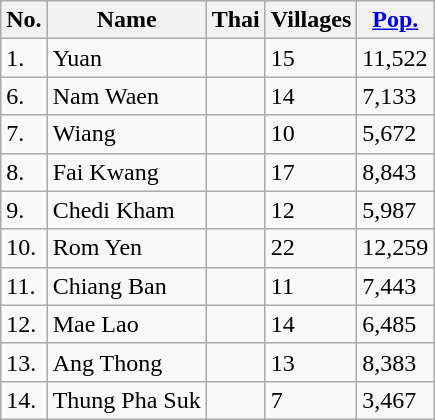<table class="wikitable sortable">
<tr>
<th>No.</th>
<th>Name</th>
<th>Thai</th>
<th>Villages</th>
<th><a href='#'>Pop.</a></th>
</tr>
<tr>
<td>1.</td>
<td>Yuan</td>
<td></td>
<td>15</td>
<td>11,522</td>
</tr>
<tr>
<td>6.</td>
<td>Nam Waen</td>
<td></td>
<td>14</td>
<td>7,133</td>
</tr>
<tr>
<td>7.</td>
<td>Wiang</td>
<td></td>
<td>10</td>
<td>5,672</td>
</tr>
<tr>
<td>8.</td>
<td>Fai Kwang</td>
<td></td>
<td>17</td>
<td>8,843</td>
</tr>
<tr>
<td>9.</td>
<td>Chedi Kham</td>
<td></td>
<td>12</td>
<td>5,987</td>
</tr>
<tr>
<td>10.</td>
<td>Rom Yen</td>
<td></td>
<td>22</td>
<td>12,259</td>
</tr>
<tr>
<td>11.</td>
<td>Chiang Ban</td>
<td></td>
<td>11</td>
<td>7,443</td>
</tr>
<tr>
<td>12.</td>
<td>Mae Lao</td>
<td></td>
<td>14</td>
<td>6,485</td>
</tr>
<tr>
<td>13.</td>
<td>Ang Thong</td>
<td></td>
<td>13</td>
<td>8,383</td>
</tr>
<tr>
<td>14.</td>
<td>Thung Pha Suk</td>
<td></td>
<td>7</td>
<td>3,467</td>
</tr>
</table>
